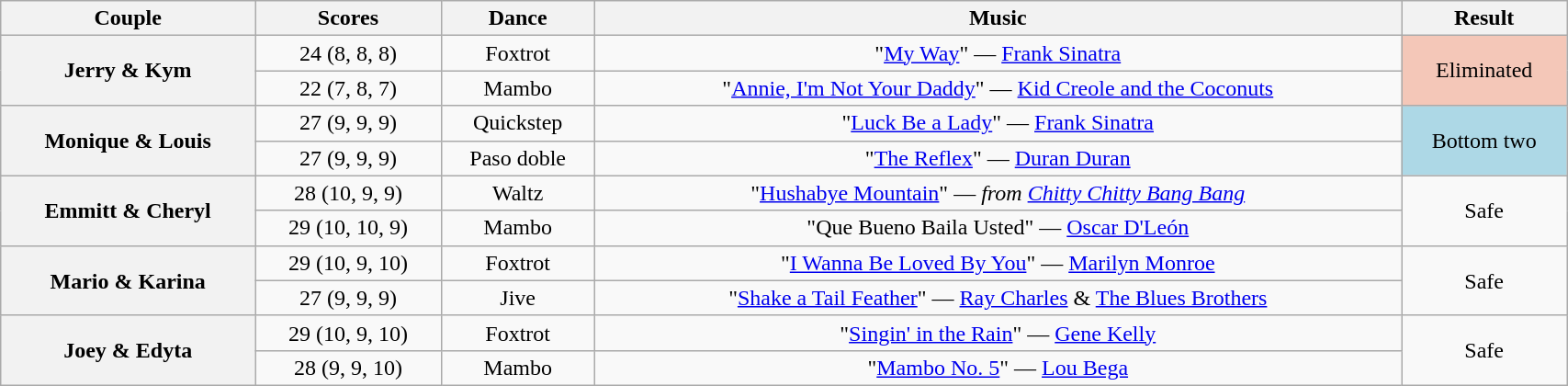<table class="wikitable sortable" style="text-align:center; width:90%">
<tr>
<th scope="col">Couple</th>
<th scope="col">Scores</th>
<th scope="col" class="unsortable">Dance</th>
<th scope="col" class="unsortable">Music</th>
<th scope="col" class="unsortable">Result</th>
</tr>
<tr>
<th scope="row" rowspan=2>Jerry & Kym</th>
<td>24 (8, 8, 8)</td>
<td>Foxtrot</td>
<td>"<a href='#'>My Way</a>" — <a href='#'>Frank Sinatra</a></td>
<td rowspan=2 bgcolor=f4c7b8>Eliminated</td>
</tr>
<tr>
<td>22 (7, 8, 7)</td>
<td>Mambo</td>
<td>"<a href='#'>Annie, I'm Not Your Daddy</a>" — <a href='#'>Kid Creole and the Coconuts</a></td>
</tr>
<tr>
<th scope="row" rowspan=2>Monique & Louis</th>
<td>27 (9, 9, 9)</td>
<td>Quickstep</td>
<td>"<a href='#'>Luck Be a Lady</a>" — <a href='#'>Frank Sinatra</a></td>
<td rowspan=2 bgcolor=lightblue>Bottom two</td>
</tr>
<tr>
<td>27 (9, 9, 9)</td>
<td>Paso doble</td>
<td>"<a href='#'>The Reflex</a>" — <a href='#'>Duran Duran</a></td>
</tr>
<tr>
<th scope="row" rowspan=2>Emmitt & Cheryl</th>
<td>28 (10, 9, 9)</td>
<td>Waltz</td>
<td>"<a href='#'>Hushabye Mountain</a>" — <em>from <a href='#'>Chitty Chitty Bang Bang</a></em></td>
<td rowspan=2>Safe</td>
</tr>
<tr>
<td>29 (10, 10, 9)</td>
<td>Mambo</td>
<td>"Que Bueno Baila Usted" — <a href='#'>Oscar D'León</a></td>
</tr>
<tr>
<th scope="row" rowspan=2>Mario & Karina</th>
<td>29 (10, 9, 10)</td>
<td>Foxtrot</td>
<td>"<a href='#'>I Wanna Be Loved By You</a>" — <a href='#'>Marilyn Monroe</a></td>
<td rowspan=2>Safe</td>
</tr>
<tr>
<td>27 (9, 9, 9)</td>
<td>Jive</td>
<td>"<a href='#'>Shake a Tail Feather</a>" — <a href='#'>Ray Charles</a> & <a href='#'>The Blues Brothers</a></td>
</tr>
<tr>
<th scope="row" rowspan=2>Joey & Edyta</th>
<td>29 (10, 9, 10)</td>
<td>Foxtrot</td>
<td>"<a href='#'>Singin' in the Rain</a>" — <a href='#'>Gene Kelly</a></td>
<td rowspan=2>Safe</td>
</tr>
<tr>
<td>28 (9, 9, 10)</td>
<td>Mambo</td>
<td>"<a href='#'>Mambo No. 5</a>" — <a href='#'>Lou Bega</a></td>
</tr>
</table>
